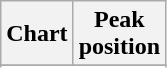<table class="wikitable plainrowheaders">
<tr>
<th>Chart</th>
<th>Peak<br>position</th>
</tr>
<tr>
</tr>
<tr>
</tr>
</table>
